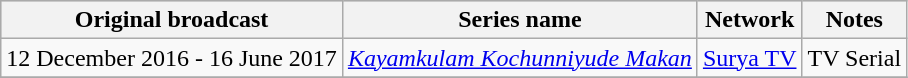<table class="wikitable">
<tr style="background:#ccc; text-align:center;">
<th>Original broadcast</th>
<th>Series name</th>
<th>Network</th>
<th>Notes</th>
</tr>
<tr>
<td>12 December 2016 - 16 June 2017</td>
<td><em><a href='#'>Kayamkulam Kochunniyude Makan</a> </em></td>
<td><a href='#'>Surya TV</a></td>
<td>TV Serial</td>
</tr>
<tr>
</tr>
</table>
